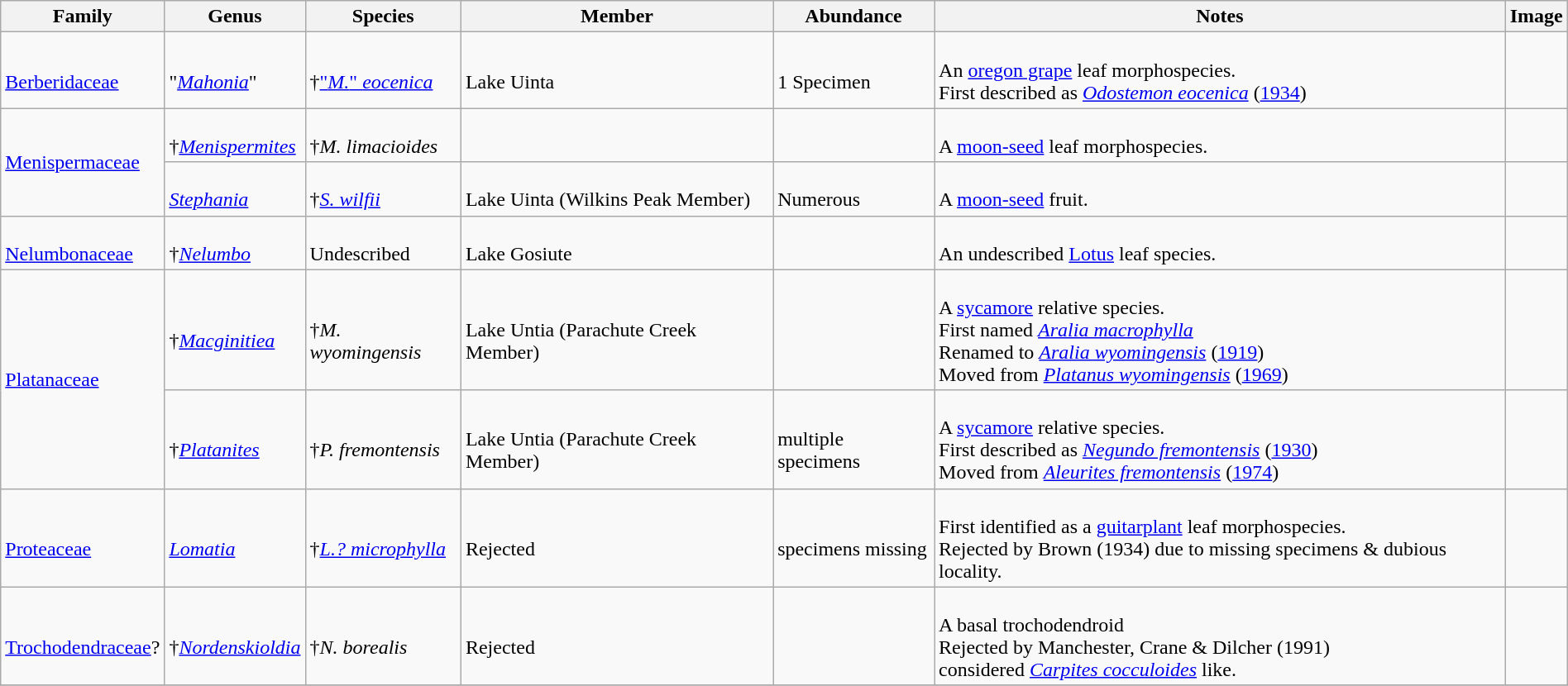<table class="wikitable" style="margin:auto;width:100%;">
<tr>
<th>Family</th>
<th>Genus</th>
<th>Species</th>
<th>Member</th>
<th>Abundance</th>
<th>Notes</th>
<th>Image</th>
</tr>
<tr>
<td><br><a href='#'>Berberidaceae</a></td>
<td><br>"<em><a href='#'>Mahonia</a></em>"</td>
<td><br>†<a href='#'>"<em>M.</em>" <em>eocenica</em></a> </td>
<td><br>Lake Uinta</td>
<td><br>1 Specimen</td>
<td><br>An <a href='#'>oregon grape</a> leaf morphospecies.<br> First described as <em><a href='#'>Odostemon eocenica</a></em> (<a href='#'>1934</a>)</td>
<td></td>
</tr>
<tr>
<td rowspan=2><a href='#'>Menispermaceae</a></td>
<td><br>†<em><a href='#'>Menispermites</a></em></td>
<td><br>†<em>M. limacioides</em> </td>
<td></td>
<td></td>
<td><br>A <a href='#'>moon-seed</a> leaf morphospecies.</td>
<td></td>
</tr>
<tr>
<td><br><em><a href='#'>Stephania</a></em></td>
<td><br>†<em><a href='#'>S. wilfii</a></em> </td>
<td><br>Lake Uinta (Wilkins Peak Member)</td>
<td><br>Numerous</td>
<td><br>A <a href='#'>moon-seed</a> fruit.</td>
<td></td>
</tr>
<tr>
<td><br><a href='#'>Nelumbonaceae</a></td>
<td><br>†<em><a href='#'>Nelumbo</a></em></td>
<td><br>Undescribed</td>
<td><br>Lake Gosiute</td>
<td></td>
<td><br>An undescribed <a href='#'>Lotus</a> leaf species.</td>
<td></td>
</tr>
<tr>
<td rowspan=2><a href='#'>Platanaceae</a></td>
<td><br>†<em><a href='#'>Macginitiea</a></em></td>
<td><br>†<em>M. wyomingensis</em> </td>
<td><br>Lake Untia (Parachute Creek Member)</td>
<td></td>
<td><br>A <a href='#'>sycamore</a> relative species.<br>First named <em><a href='#'>Aralia macrophylla</a></em> <br> Renamed to <em><a href='#'>Aralia wyomingensis</a></em> (<a href='#'>1919</a>) <br>Moved from <em><a href='#'>Platanus wyomingensis</a></em> (<a href='#'>1969</a>)</td>
<td><br></td>
</tr>
<tr>
<td><br>†<em><a href='#'>Platanites</a></em></td>
<td><br>†<em>P. fremontensis</em> </td>
<td><br>Lake Untia (Parachute Creek Member)</td>
<td><br>multiple specimens</td>
<td><br>A <a href='#'>sycamore</a> relative species.<br>First described as <em><a href='#'>Negundo fremontensis</a></em> (<a href='#'>1930</a>)<br> Moved from <em><a href='#'>Aleurites fremontensis</a></em> (<a href='#'>1974</a>)</td>
<td></td>
</tr>
<tr>
<td><br><a href='#'>Proteaceae</a></td>
<td><br><em><a href='#'>Lomatia</a></em></td>
<td><br>†<em><a href='#'>L.? microphylla</a></em> </td>
<td><br>Rejected</td>
<td><br>specimens missing</td>
<td><br>First identified as a <a href='#'>guitarplant</a> leaf morphospecies.<br>Rejected by Brown (1934) due to missing specimens & dubious locality.</td>
<td></td>
</tr>
<tr>
<td><br><a href='#'>Trochodendraceae</a>?</td>
<td><br>†<em><a href='#'>Nordenskioldia</a></em></td>
<td><br>†<em>N. borealis</em> </td>
<td><br>Rejected</td>
<td></td>
<td><br>A basal trochodendroid<br>Rejected by Manchester, Crane & Dilcher (1991)<br> considered <em><a href='#'>Carpites cocculoides</a></em> like.</td>
<td></td>
</tr>
<tr>
</tr>
</table>
